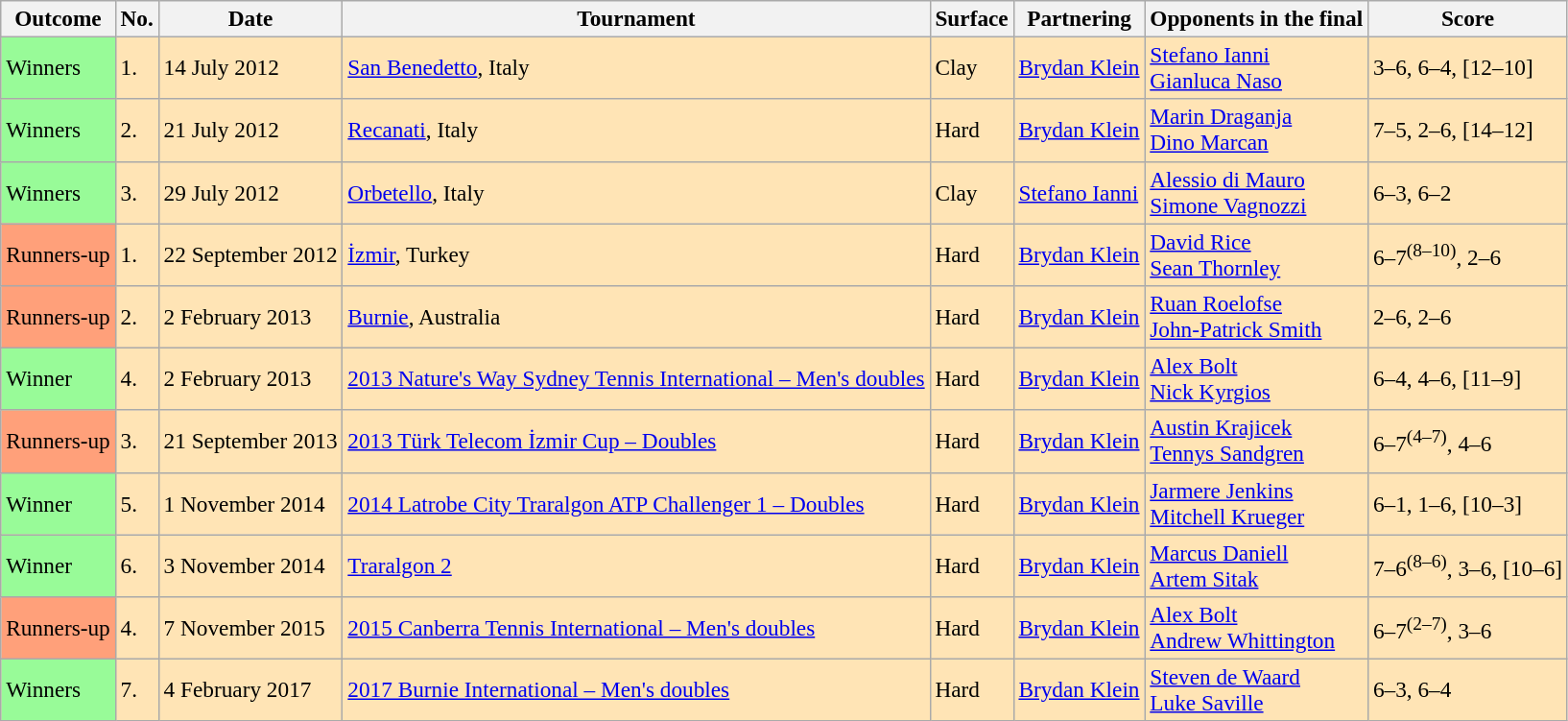<table class=wikitable style=font-size:97%>
<tr>
<th>Outcome</th>
<th>No.</th>
<th>Date</th>
<th>Tournament</th>
<th>Surface</th>
<th>Partnering</th>
<th>Opponents in the final</th>
<th>Score</th>
</tr>
<tr bgcolor="moccasin">
<td style="background:#98FB98">Winners</td>
<td>1.</td>
<td>14 July 2012</td>
<td><a href='#'>San Benedetto</a>, Italy</td>
<td>Clay</td>
<td> <a href='#'>Brydan Klein</a></td>
<td> <a href='#'>Stefano Ianni</a><br> <a href='#'>Gianluca Naso</a></td>
<td>3–6, 6–4, [12–10]</td>
</tr>
<tr bgcolor="moccasin">
<td style="background:#98FB98">Winners</td>
<td>2.</td>
<td>21 July 2012</td>
<td><a href='#'>Recanati</a>, Italy</td>
<td>Hard</td>
<td> <a href='#'>Brydan Klein</a></td>
<td> <a href='#'>Marin Draganja</a><br> <a href='#'>Dino Marcan</a></td>
<td>7–5, 2–6, [14–12]</td>
</tr>
<tr bgcolor="moccasin">
<td style="background:#98FB98">Winners</td>
<td>3.</td>
<td>29 July 2012</td>
<td><a href='#'>Orbetello</a>, Italy</td>
<td>Clay</td>
<td> <a href='#'>Stefano Ianni</a></td>
<td> <a href='#'>Alessio di Mauro</a><br> <a href='#'>Simone Vagnozzi</a></td>
<td>6–3, 6–2</td>
</tr>
<tr bgcolor="moccasin">
<td bgcolor=FFA07A>Runners-up</td>
<td>1.</td>
<td>22 September 2012</td>
<td><a href='#'>İzmir</a>, Turkey</td>
<td>Hard</td>
<td> <a href='#'>Brydan Klein</a></td>
<td> <a href='#'>David Rice</a><br> <a href='#'>Sean Thornley</a></td>
<td>6–7<sup>(8–10)</sup>, 2–6</td>
</tr>
<tr bgcolor="moccasin">
<td bgcolor=FFA07A>Runners-up</td>
<td>2.</td>
<td>2 February 2013</td>
<td><a href='#'>Burnie</a>, Australia</td>
<td>Hard</td>
<td> <a href='#'>Brydan Klein</a></td>
<td> <a href='#'>Ruan Roelofse</a><br> <a href='#'>John-Patrick Smith</a></td>
<td>2–6, 2–6</td>
</tr>
<tr bgcolor="moccasin">
<td bgcolor=98fb98>Winner</td>
<td>4.</td>
<td>2 February 2013</td>
<td><a href='#'>2013 Nature's Way Sydney Tennis International – Men's doubles</a></td>
<td>Hard</td>
<td> <a href='#'>Brydan Klein</a></td>
<td> <a href='#'>Alex Bolt</a><br> <a href='#'>Nick Kyrgios</a></td>
<td>6–4, 4–6, [11–9]</td>
</tr>
<tr bgcolor="moccasin">
<td bgcolor=FFA07A>Runners-up</td>
<td>3.</td>
<td>21 September 2013</td>
<td><a href='#'>2013 Türk Telecom İzmir Cup – Doubles</a></td>
<td>Hard</td>
<td> <a href='#'>Brydan Klein</a></td>
<td> <a href='#'>Austin Krajicek</a><br> <a href='#'>Tennys Sandgren</a></td>
<td>6–7<sup>(4–7)</sup>, 4–6</td>
</tr>
<tr bgcolor="moccasin">
<td bgcolor=98fb98>Winner</td>
<td>5.</td>
<td>1 November 2014</td>
<td><a href='#'>2014 Latrobe City Traralgon ATP Challenger 1 – Doubles</a></td>
<td>Hard</td>
<td> <a href='#'>Brydan Klein</a></td>
<td> <a href='#'>Jarmere Jenkins</a><br> <a href='#'>Mitchell Krueger</a></td>
<td>6–1, 1–6, [10–3]</td>
</tr>
<tr bgcolor="moccasin">
<td bgcolor=98fb98>Winner</td>
<td>6.</td>
<td>3 November 2014</td>
<td><a href='#'>Traralgon 2</a></td>
<td>Hard</td>
<td> <a href='#'>Brydan Klein</a></td>
<td> <a href='#'>Marcus Daniell</a><br> <a href='#'>Artem Sitak</a></td>
<td>7–6<sup>(8–6)</sup>, 3–6, [10–6]</td>
</tr>
<tr bgcolor="moccasin">
<td bgcolor=FFA07A>Runners-up</td>
<td>4.</td>
<td>7 November 2015</td>
<td><a href='#'>2015 Canberra Tennis International – Men's doubles</a></td>
<td>Hard</td>
<td> <a href='#'>Brydan Klein</a></td>
<td> <a href='#'>Alex Bolt</a><br> <a href='#'>Andrew Whittington</a></td>
<td>6–7<sup>(2–7)</sup>, 3–6</td>
</tr>
<tr bgcolor="moccasin">
<td style="background:#98FB98">Winners</td>
<td>7.</td>
<td>4 February 2017</td>
<td><a href='#'>2017 Burnie International – Men's doubles</a></td>
<td>Hard</td>
<td> <a href='#'>Brydan Klein</a></td>
<td> <a href='#'>Steven de Waard</a><br> <a href='#'>Luke Saville</a></td>
<td>6–3, 6–4</td>
</tr>
</table>
